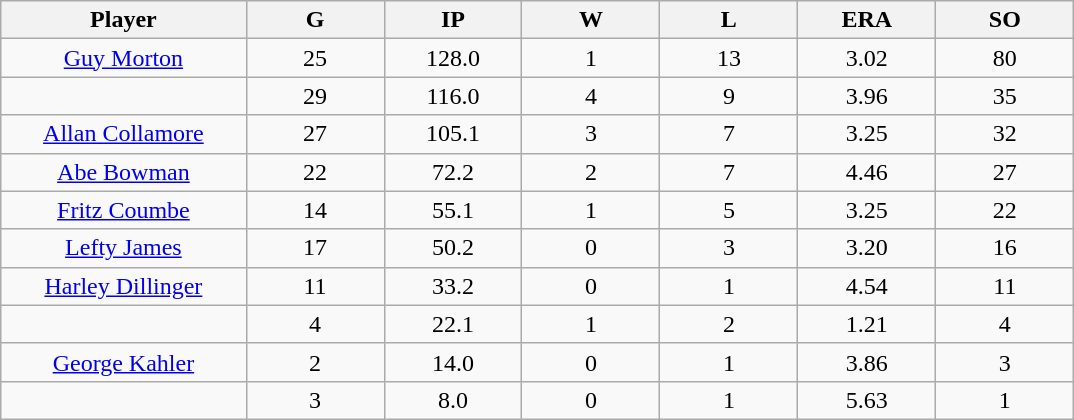<table class="wikitable sortable">
<tr>
<th bgcolor="#DDDDFF" width="16%">Player</th>
<th bgcolor="#DDDDFF" width="9%">G</th>
<th bgcolor="#DDDDFF" width="9%">IP</th>
<th bgcolor="#DDDDFF" width="9%">W</th>
<th bgcolor="#DDDDFF" width="9%">L</th>
<th bgcolor="#DDDDFF" width="9%">ERA</th>
<th bgcolor="#DDDDFF" width="9%">SO</th>
</tr>
<tr align="center">
<td><a href='#'>Guy Morton</a></td>
<td>25</td>
<td>128.0</td>
<td>1</td>
<td>13</td>
<td>3.02</td>
<td>80</td>
</tr>
<tr align=center>
<td></td>
<td>29</td>
<td>116.0</td>
<td>4</td>
<td>9</td>
<td>3.96</td>
<td>35</td>
</tr>
<tr align="center">
<td><a href='#'>Allan Collamore</a></td>
<td>27</td>
<td>105.1</td>
<td>3</td>
<td>7</td>
<td>3.25</td>
<td>32</td>
</tr>
<tr align=center>
<td><a href='#'>Abe Bowman</a></td>
<td>22</td>
<td>72.2</td>
<td>2</td>
<td>7</td>
<td>4.46</td>
<td>27</td>
</tr>
<tr align=center>
<td><a href='#'>Fritz Coumbe</a></td>
<td>14</td>
<td>55.1</td>
<td>1</td>
<td>5</td>
<td>3.25</td>
<td>22</td>
</tr>
<tr align=center>
<td><a href='#'>Lefty James</a></td>
<td>17</td>
<td>50.2</td>
<td>0</td>
<td>3</td>
<td>3.20</td>
<td>16</td>
</tr>
<tr align=center>
<td><a href='#'>Harley Dillinger</a></td>
<td>11</td>
<td>33.2</td>
<td>0</td>
<td>1</td>
<td>4.54</td>
<td>11</td>
</tr>
<tr align=center>
<td></td>
<td>4</td>
<td>22.1</td>
<td>1</td>
<td>2</td>
<td>1.21</td>
<td>4</td>
</tr>
<tr align="center">
<td><a href='#'>George Kahler</a></td>
<td>2</td>
<td>14.0</td>
<td>0</td>
<td>1</td>
<td>3.86</td>
<td>3</td>
</tr>
<tr align=center>
<td></td>
<td>3</td>
<td>8.0</td>
<td>0</td>
<td>1</td>
<td>5.63</td>
<td>1</td>
</tr>
</table>
